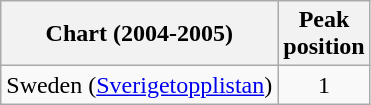<table class="wikitable">
<tr>
<th>Chart (2004-2005)</th>
<th>Peak<br>position</th>
</tr>
<tr>
<td>Sweden (<a href='#'>Sverigetopplistan</a>)</td>
<td align="center">1</td>
</tr>
</table>
